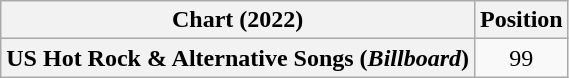<table class="wikitable plainrowheaders" style="text-align:center">
<tr>
<th scope="col">Chart (2022)</th>
<th scope="col">Position</th>
</tr>
<tr>
<th scope="row">US Hot Rock & Alternative Songs (<em>Billboard</em>)</th>
<td>99</td>
</tr>
</table>
